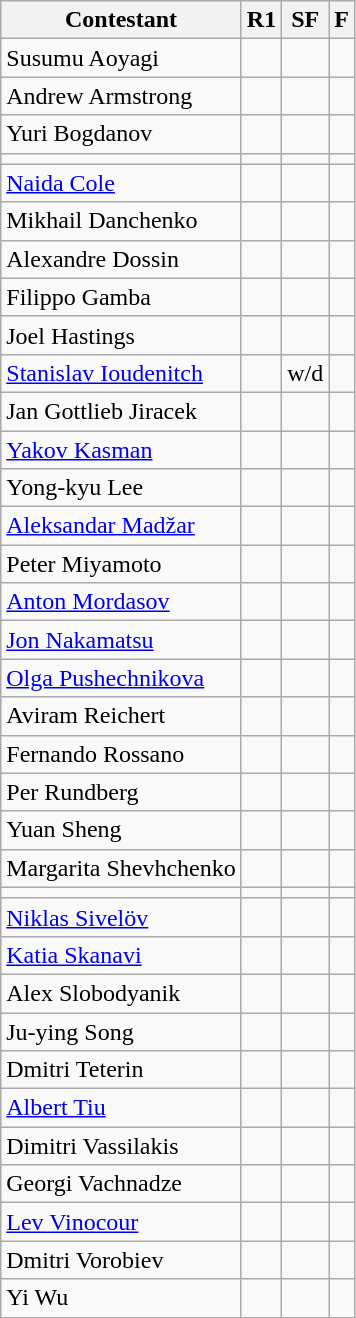<table class="wikitable">
<tr>
<th>Contestant</th>
<th>R1</th>
<th>SF</th>
<th>F</th>
</tr>
<tr>
<td> Susumu Aoyagi</td>
<td></td>
<td></td>
<td></td>
</tr>
<tr>
<td> Andrew Armstrong</td>
<td></td>
<td></td>
<td></td>
</tr>
<tr>
<td> Yuri Bogdanov</td>
<td></td>
<td></td>
<td></td>
</tr>
<tr>
<td> </td>
<td></td>
<td></td>
<td></td>
</tr>
<tr>
<td> <a href='#'>Naida Cole</a></td>
<td></td>
<td></td>
<td></td>
</tr>
<tr>
<td> Mikhail Danchenko</td>
<td></td>
<td></td>
<td></td>
</tr>
<tr>
<td> Alexandre Dossin</td>
<td></td>
<td></td>
<td></td>
</tr>
<tr>
<td> Filippo Gamba</td>
<td></td>
<td></td>
<td></td>
</tr>
<tr>
<td> Joel Hastings</td>
<td></td>
<td></td>
<td></td>
</tr>
<tr>
<td> <a href='#'>Stanislav Ioudenitch</a></td>
<td></td>
<td>w/d</td>
<td></td>
</tr>
<tr>
<td> Jan Gottlieb Jiracek</td>
<td></td>
<td></td>
<td></td>
</tr>
<tr>
<td> <a href='#'>Yakov Kasman</a></td>
<td></td>
<td></td>
<td></td>
</tr>
<tr>
<td> Yong-kyu Lee</td>
<td></td>
<td></td>
<td></td>
</tr>
<tr>
<td> <a href='#'>Aleksandar Madžar</a></td>
<td></td>
<td></td>
<td></td>
</tr>
<tr>
<td> Peter Miyamoto</td>
<td></td>
<td></td>
<td></td>
</tr>
<tr>
<td> <a href='#'>Anton Mordasov</a></td>
<td></td>
<td></td>
<td></td>
</tr>
<tr>
<td> <a href='#'>Jon Nakamatsu</a></td>
<td></td>
<td></td>
<td></td>
</tr>
<tr>
<td> <a href='#'>Olga Pushechnikova</a></td>
<td></td>
<td></td>
<td></td>
</tr>
<tr>
<td> Aviram Reichert</td>
<td></td>
<td></td>
<td></td>
</tr>
<tr>
<td> Fernando Rossano</td>
<td></td>
<td></td>
<td></td>
</tr>
<tr>
<td> Per Rundberg</td>
<td></td>
<td></td>
<td></td>
</tr>
<tr>
<td> Yuan Sheng</td>
<td></td>
<td></td>
<td></td>
</tr>
<tr>
<td> Margarita Shevhchenko</td>
<td></td>
<td></td>
<td></td>
</tr>
<tr>
<td> </td>
<td></td>
<td></td>
<td></td>
</tr>
<tr>
<td> <a href='#'>Niklas Sivelöv</a></td>
<td></td>
<td></td>
<td></td>
</tr>
<tr>
<td> <a href='#'>Katia Skanavi</a></td>
<td></td>
<td></td>
<td></td>
</tr>
<tr>
<td> Alex Slobodyanik</td>
<td></td>
<td></td>
<td></td>
</tr>
<tr>
<td> Ju-ying Song</td>
<td></td>
<td></td>
<td></td>
</tr>
<tr>
<td> Dmitri Teterin</td>
<td></td>
<td></td>
<td></td>
</tr>
<tr>
<td> <a href='#'>Albert Tiu</a></td>
<td></td>
<td></td>
<td></td>
</tr>
<tr>
<td> Dimitri Vassilakis</td>
<td></td>
<td></td>
<td></td>
</tr>
<tr>
<td> Georgi Vachnadze</td>
<td></td>
<td></td>
<td></td>
</tr>
<tr>
<td> <a href='#'>Lev Vinocour</a></td>
<td></td>
<td></td>
<td></td>
</tr>
<tr>
<td> Dmitri Vorobiev</td>
<td></td>
<td></td>
<td></td>
</tr>
<tr>
<td> Yi Wu</td>
<td></td>
<td></td>
<td></td>
</tr>
</table>
